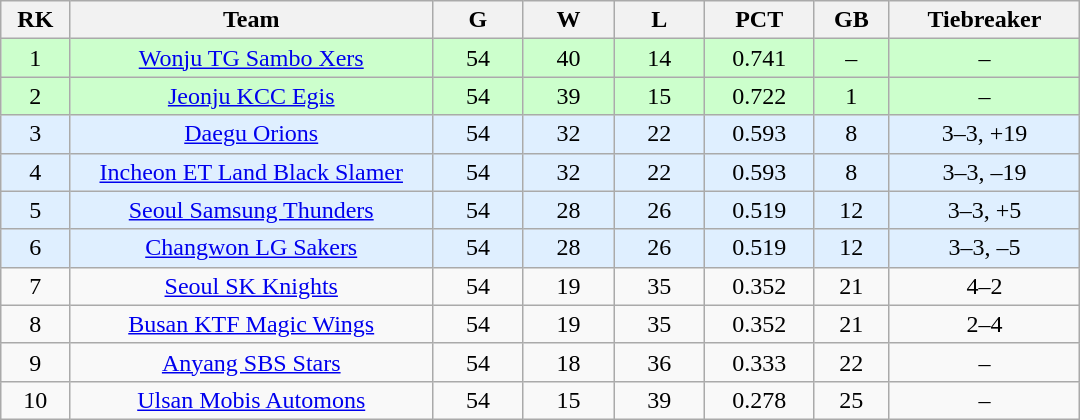<table class="wikitable" width="57%" style="text-align:center;">
<tr>
<th width=3%>RK</th>
<th width=20%>Team</th>
<th width=5%>G</th>
<th width=5%>W</th>
<th width=5%>L</th>
<th width=6%>PCT</th>
<th width=4%>GB</th>
<th width=9%>Tiebreaker</th>
</tr>
<tr align=center; bgcolor=#ccffcc>
<td>1</td>
<td><a href='#'>Wonju TG Sambo Xers</a></td>
<td>54</td>
<td>40</td>
<td>14</td>
<td>0.741</td>
<td>–</td>
<td>–</td>
</tr>
<tr align=center; bgcolor=#ccffcc>
<td>2</td>
<td><a href='#'>Jeonju KCC Egis</a></td>
<td>54</td>
<td>39</td>
<td>15</td>
<td>0.722</td>
<td>1</td>
<td>–</td>
</tr>
<tr align=center; bgcolor=#dfefff>
<td>3</td>
<td><a href='#'>Daegu Orions</a></td>
<td>54</td>
<td>32</td>
<td>22</td>
<td>0.593</td>
<td>8</td>
<td>3–3, +19</td>
</tr>
<tr align=center; bgcolor=#dfefff>
<td>4</td>
<td><a href='#'>Incheon ET Land Black Slamer</a></td>
<td>54</td>
<td>32</td>
<td>22</td>
<td>0.593</td>
<td>8</td>
<td>3–3, –19</td>
</tr>
<tr align=center; bgcolor=#dfefff>
<td>5</td>
<td><a href='#'>Seoul Samsung Thunders</a></td>
<td>54</td>
<td>28</td>
<td>26</td>
<td>0.519</td>
<td>12</td>
<td>3–3, +5</td>
</tr>
<tr align=center; bgcolor=#dfefff>
<td>6</td>
<td><a href='#'>Changwon LG Sakers</a></td>
<td>54</td>
<td>28</td>
<td>26</td>
<td>0.519</td>
<td>12</td>
<td>3–3, –5</td>
</tr>
<tr align=center>
<td>7</td>
<td><a href='#'>Seoul SK Knights</a></td>
<td>54</td>
<td>19</td>
<td>35</td>
<td>0.352</td>
<td>21</td>
<td>4–2</td>
</tr>
<tr align=center>
<td>8</td>
<td><a href='#'>Busan KTF Magic Wings</a></td>
<td>54</td>
<td>19</td>
<td>35</td>
<td>0.352</td>
<td>21</td>
<td>2–4</td>
</tr>
<tr align=center>
<td>9</td>
<td><a href='#'>Anyang SBS Stars</a></td>
<td>54</td>
<td>18</td>
<td>36</td>
<td>0.333</td>
<td>22</td>
<td>–</td>
</tr>
<tr align=center>
<td>10</td>
<td><a href='#'>Ulsan Mobis Automons</a></td>
<td>54</td>
<td>15</td>
<td>39</td>
<td>0.278</td>
<td>25</td>
<td>–</td>
</tr>
</table>
